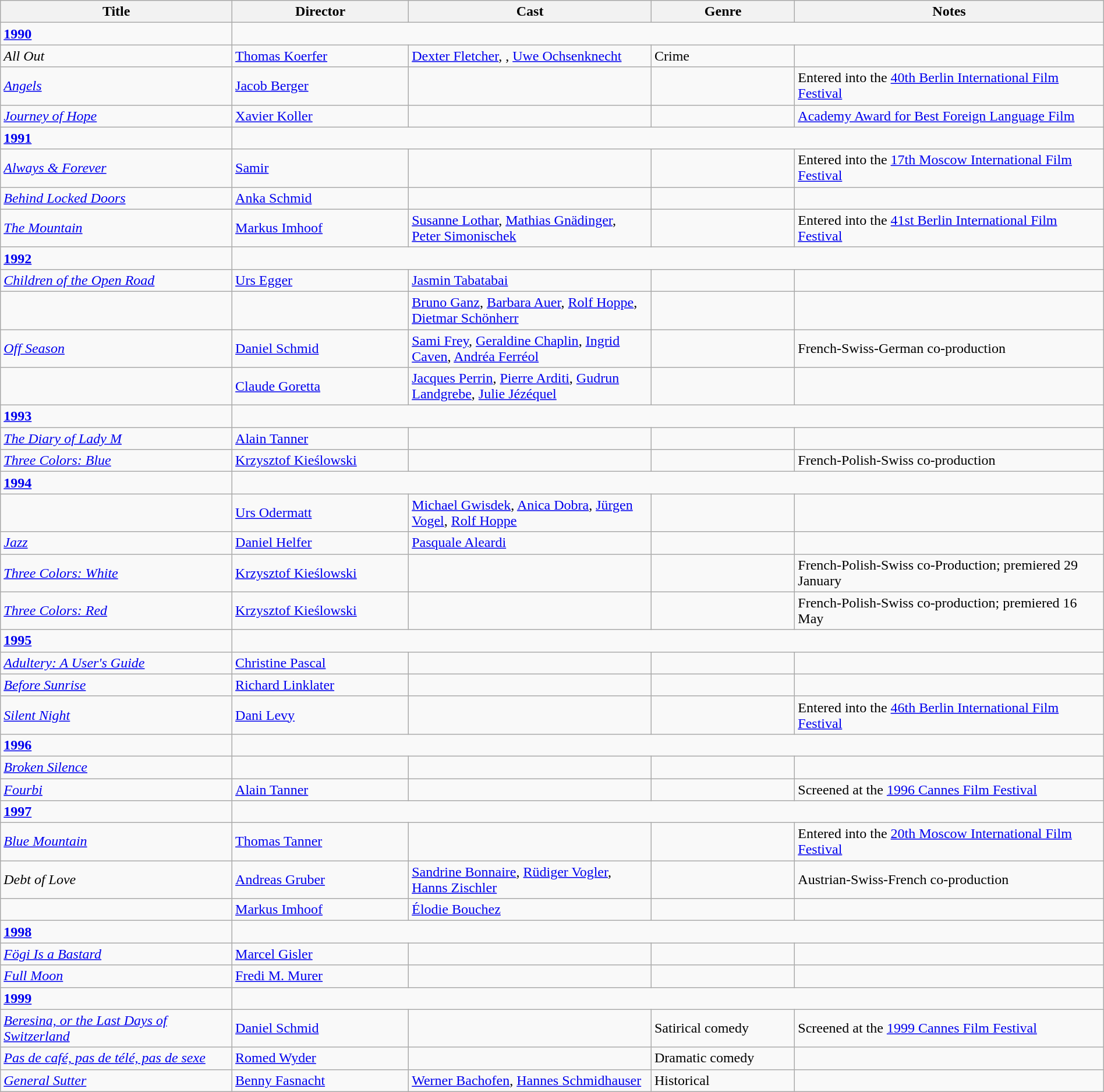<table class="wikitable" style="width:100%;">
<tr>
<th style="width:21%;">Title</th>
<th style="width:16%;">Director</th>
<th style="width:22%;">Cast</th>
<th style="width:13%;">Genre</th>
<th style="width:28%;">Notes</th>
</tr>
<tr>
<td><strong><a href='#'>1990</a></strong></td>
</tr>
<tr>
<td><em>All Out</em></td>
<td><a href='#'>Thomas Koerfer</a></td>
<td><a href='#'>Dexter Fletcher</a>, , <a href='#'>Uwe Ochsenknecht</a></td>
<td>Crime</td>
<td></td>
</tr>
<tr>
<td><em><a href='#'>Angels</a></em></td>
<td><a href='#'>Jacob Berger</a></td>
<td></td>
<td></td>
<td>Entered into the <a href='#'>40th Berlin International Film Festival</a></td>
</tr>
<tr>
<td><em><a href='#'>Journey of Hope</a></em></td>
<td><a href='#'>Xavier Koller</a></td>
<td></td>
<td></td>
<td><a href='#'>Academy Award for Best Foreign Language Film</a></td>
</tr>
<tr>
<td><strong><a href='#'>1991</a></strong></td>
</tr>
<tr>
<td><em><a href='#'>Always & Forever</a></em></td>
<td><a href='#'>Samir</a></td>
<td></td>
<td></td>
<td>Entered into the <a href='#'>17th Moscow International Film Festival</a></td>
</tr>
<tr>
<td><em><a href='#'>Behind Locked Doors</a></em></td>
<td><a href='#'>Anka Schmid</a></td>
<td></td>
<td></td>
<td></td>
</tr>
<tr>
<td><em><a href='#'>The Mountain</a></em></td>
<td><a href='#'>Markus Imhoof</a></td>
<td><a href='#'>Susanne Lothar</a>, <a href='#'>Mathias Gnädinger</a>, <a href='#'>Peter Simonischek</a></td>
<td></td>
<td>Entered into the <a href='#'>41st Berlin International Film Festival</a></td>
</tr>
<tr>
<td><strong><a href='#'>1992</a></strong></td>
</tr>
<tr>
<td><em><a href='#'>Children of the Open Road</a></em></td>
<td><a href='#'>Urs Egger</a></td>
<td><a href='#'>Jasmin Tabatabai</a></td>
<td></td>
<td></td>
</tr>
<tr>
<td><em></em></td>
<td></td>
<td><a href='#'>Bruno Ganz</a>, <a href='#'>Barbara Auer</a>, <a href='#'>Rolf Hoppe</a>, <a href='#'>Dietmar Schönherr</a></td>
<td></td>
<td></td>
</tr>
<tr>
<td><em><a href='#'>Off Season</a></em></td>
<td><a href='#'>Daniel Schmid</a></td>
<td><a href='#'>Sami Frey</a>, <a href='#'>Geraldine Chaplin</a>, <a href='#'>Ingrid Caven</a>, <a href='#'>Andréa Ferréol</a></td>
<td></td>
<td>French-Swiss-German co-production</td>
</tr>
<tr>
<td><em></em></td>
<td><a href='#'>Claude Goretta</a></td>
<td><a href='#'>Jacques Perrin</a>, <a href='#'>Pierre Arditi</a>, <a href='#'>Gudrun Landgrebe</a>, <a href='#'>Julie Jézéquel</a></td>
<td></td>
<td></td>
</tr>
<tr>
<td><strong><a href='#'>1993</a></strong></td>
</tr>
<tr>
<td><em><a href='#'>The Diary of Lady M</a></em></td>
<td><a href='#'>Alain Tanner</a></td>
<td></td>
<td></td>
<td></td>
</tr>
<tr>
<td><em><a href='#'>Three Colors: Blue</a></em></td>
<td><a href='#'>Krzysztof Kieślowski</a></td>
<td></td>
<td></td>
<td>French-Polish-Swiss co-production</td>
</tr>
<tr>
<td><strong><a href='#'>1994</a></strong></td>
</tr>
<tr>
<td><em></em></td>
<td><a href='#'>Urs Odermatt</a></td>
<td><a href='#'>Michael Gwisdek</a>, <a href='#'>Anica Dobra</a>, <a href='#'>Jürgen Vogel</a>, <a href='#'>Rolf Hoppe</a></td>
<td></td>
<td></td>
</tr>
<tr>
<td><em><a href='#'>Jazz</a></em></td>
<td><a href='#'>Daniel Helfer</a></td>
<td><a href='#'>Pasquale Aleardi</a></td>
<td></td>
<td></td>
</tr>
<tr>
<td><em><a href='#'>Three Colors: White</a></em></td>
<td><a href='#'>Krzysztof Kieślowski</a></td>
<td></td>
<td></td>
<td>French-Polish-Swiss co-Production; premiered 29 January</td>
</tr>
<tr>
<td><em><a href='#'>Three Colors: Red</a></em></td>
<td><a href='#'>Krzysztof Kieślowski</a></td>
<td></td>
<td></td>
<td>French-Polish-Swiss co-production; premiered 16 May</td>
</tr>
<tr>
<td><strong><a href='#'>1995</a></strong></td>
</tr>
<tr>
<td><em><a href='#'>Adultery: A User's Guide</a></em></td>
<td><a href='#'>Christine Pascal</a></td>
<td></td>
<td></td>
<td></td>
</tr>
<tr>
<td><em><a href='#'>Before Sunrise</a></em></td>
<td><a href='#'>Richard Linklater</a></td>
<td></td>
<td></td>
<td></td>
</tr>
<tr>
<td><em><a href='#'>Silent Night</a></em></td>
<td><a href='#'>Dani Levy</a></td>
<td></td>
<td></td>
<td>Entered into the <a href='#'>46th Berlin International Film Festival</a></td>
</tr>
<tr>
<td><strong><a href='#'>1996</a></strong></td>
</tr>
<tr>
<td><em><a href='#'>Broken Silence</a></em></td>
<td></td>
<td></td>
<td></td>
<td></td>
</tr>
<tr>
<td><em><a href='#'>Fourbi</a></em></td>
<td><a href='#'>Alain Tanner</a></td>
<td></td>
<td></td>
<td>Screened at the <a href='#'>1996 Cannes Film Festival</a></td>
</tr>
<tr>
<td><strong><a href='#'>1997</a></strong></td>
</tr>
<tr>
<td><em><a href='#'>Blue Mountain</a></em></td>
<td><a href='#'>Thomas Tanner</a></td>
<td></td>
<td></td>
<td>Entered into the <a href='#'>20th Moscow International Film Festival</a></td>
</tr>
<tr>
<td><em>Debt of Love</em></td>
<td><a href='#'>Andreas Gruber</a></td>
<td><a href='#'>Sandrine Bonnaire</a>, <a href='#'>Rüdiger Vogler</a>, <a href='#'>Hanns Zischler</a></td>
<td></td>
<td>Austrian-Swiss-French co-production</td>
</tr>
<tr>
<td><em></em></td>
<td><a href='#'>Markus Imhoof</a></td>
<td><a href='#'>Élodie Bouchez</a></td>
<td></td>
<td></td>
</tr>
<tr>
<td><strong><a href='#'>1998</a></strong></td>
</tr>
<tr>
<td><em><a href='#'>Fögi Is a Bastard</a></em></td>
<td><a href='#'>Marcel Gisler</a></td>
<td></td>
<td></td>
<td></td>
</tr>
<tr>
<td><em><a href='#'>Full Moon</a></em></td>
<td><a href='#'>Fredi M. Murer</a></td>
<td></td>
<td></td>
<td></td>
</tr>
<tr>
<td><strong><a href='#'>1999</a></strong></td>
</tr>
<tr>
<td><em><a href='#'>Beresina, or the Last Days of Switzerland</a></em></td>
<td><a href='#'>Daniel Schmid</a></td>
<td></td>
<td>Satirical comedy</td>
<td>Screened at the <a href='#'>1999 Cannes Film Festival</a></td>
</tr>
<tr>
<td><em><a href='#'>Pas de café, pas de télé, pas de sexe</a></em></td>
<td><a href='#'>Romed Wyder</a></td>
<td></td>
<td>Dramatic comedy</td>
<td></td>
</tr>
<tr>
<td><em><a href='#'>General Sutter</a></em></td>
<td><a href='#'>Benny Fasnacht</a></td>
<td><a href='#'>Werner Bachofen</a>, <a href='#'>Hannes Schmidhauser</a></td>
<td>Historical</td>
<td></td>
</tr>
</table>
